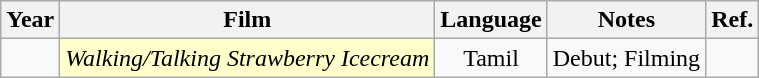<table class="wikitable sortable">
<tr>
<th>Year</th>
<th>Film</th>
<th>Language</th>
<th>Notes</th>
<th>Ref.</th>
</tr>
<tr>
<td></td>
<td !scope="row" style="background: #ffc;"><em>Walking/Talking Strawberry Icecream</em> </td>
<td style="text-align:center">Tamil</td>
<td>Debut; Filming</td>
<td></td>
</tr>
</table>
